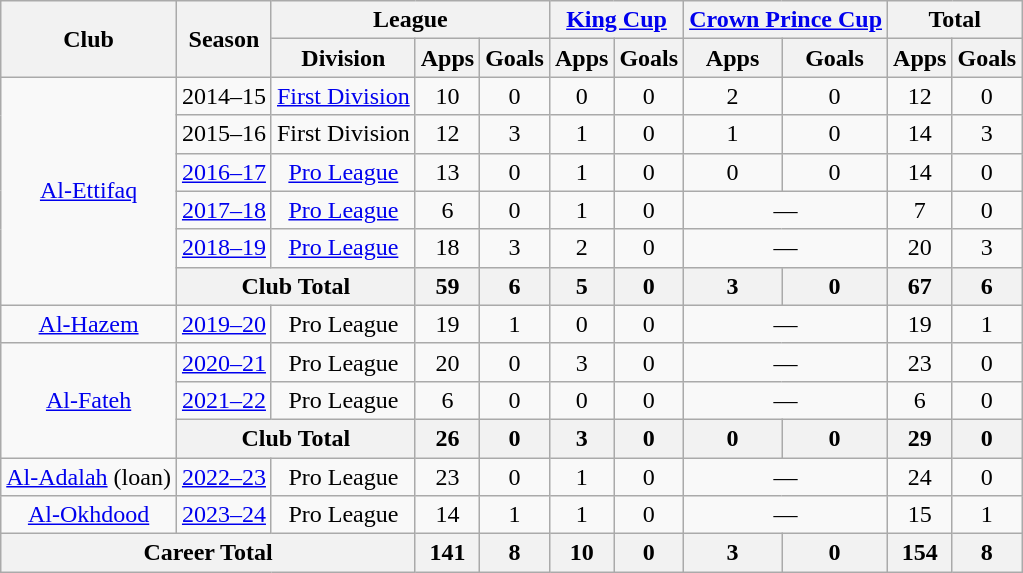<table class="wikitable" style="text-align: center;">
<tr>
<th rowspan="2">Club</th>
<th rowspan="2">Season</th>
<th colspan="3">League</th>
<th colspan="2"><a href='#'>King Cup</a></th>
<th colspan="2"><a href='#'>Crown Prince Cup</a> </th>
<th colspan="2">Total</th>
</tr>
<tr>
<th>Division</th>
<th>Apps</th>
<th>Goals</th>
<th>Apps</th>
<th>Goals</th>
<th>Apps</th>
<th>Goals</th>
<th>Apps</th>
<th>Goals</th>
</tr>
<tr>
<td rowspan="6"><a href='#'>Al-Ettifaq</a></td>
<td>2014–15</td>
<td><a href='#'>First Division</a></td>
<td>10</td>
<td>0</td>
<td>0</td>
<td>0</td>
<td>2</td>
<td>0</td>
<td>12</td>
<td>0</td>
</tr>
<tr>
<td>2015–16</td>
<td>First Division</td>
<td>12</td>
<td>3</td>
<td>1</td>
<td>0</td>
<td>1</td>
<td>0</td>
<td>14</td>
<td>3</td>
</tr>
<tr>
<td><a href='#'>2016–17</a></td>
<td><a href='#'>Pro League</a></td>
<td>13</td>
<td>0</td>
<td>1</td>
<td>0</td>
<td>0</td>
<td>0</td>
<td>14</td>
<td>0</td>
</tr>
<tr>
<td><a href='#'>2017–18</a></td>
<td><a href='#'>Pro League</a></td>
<td>6</td>
<td>0</td>
<td>1</td>
<td>0</td>
<td colspan=2>—</td>
<td>7</td>
<td>0</td>
</tr>
<tr>
<td><a href='#'>2018–19</a></td>
<td><a href='#'>Pro League</a></td>
<td>18</td>
<td>3</td>
<td>2</td>
<td>0</td>
<td colspan=2>—</td>
<td>20</td>
<td>3</td>
</tr>
<tr>
<th colspan="2">Club Total</th>
<th>59</th>
<th>6</th>
<th>5</th>
<th>0</th>
<th>3</th>
<th>0</th>
<th>67</th>
<th>6</th>
</tr>
<tr>
<td rowspan="1"><a href='#'>Al-Hazem</a></td>
<td><a href='#'>2019–20</a></td>
<td>Pro League</td>
<td>19</td>
<td>1</td>
<td>0</td>
<td>0</td>
<td colspan=2>—</td>
<td>19</td>
<td>1</td>
</tr>
<tr>
<td rowspan="3"><a href='#'>Al-Fateh</a></td>
<td><a href='#'>2020–21</a></td>
<td>Pro League</td>
<td>20</td>
<td>0</td>
<td>3</td>
<td>0</td>
<td colspan=2>—</td>
<td>23</td>
<td>0</td>
</tr>
<tr>
<td><a href='#'>2021–22</a></td>
<td>Pro League</td>
<td>6</td>
<td>0</td>
<td>0</td>
<td>0</td>
<td colspan=2>—</td>
<td>6</td>
<td>0</td>
</tr>
<tr>
<th colspan="2">Club Total</th>
<th>26</th>
<th>0</th>
<th>3</th>
<th>0</th>
<th>0</th>
<th>0</th>
<th>29</th>
<th>0</th>
</tr>
<tr>
<td rowspan="1"><a href='#'>Al-Adalah</a> (loan)</td>
<td><a href='#'>2022–23</a></td>
<td>Pro League</td>
<td>23</td>
<td>0</td>
<td>1</td>
<td>0</td>
<td colspan=2>—</td>
<td>24</td>
<td>0</td>
</tr>
<tr>
<td rowspan="1"><a href='#'>Al-Okhdood</a></td>
<td><a href='#'>2023–24</a></td>
<td>Pro League</td>
<td>14</td>
<td>1</td>
<td>1</td>
<td>0</td>
<td colspan=2>—</td>
<td>15</td>
<td>1</td>
</tr>
<tr>
<th colspan="3">Career Total</th>
<th>141</th>
<th>8</th>
<th>10</th>
<th>0</th>
<th>3</th>
<th>0</th>
<th>154</th>
<th>8</th>
</tr>
</table>
